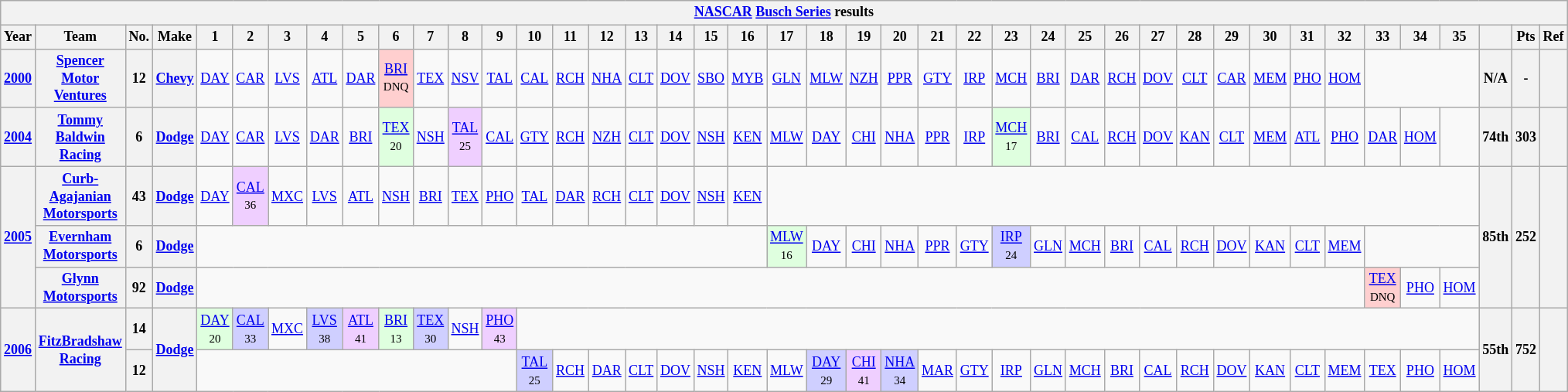<table class="wikitable" style="text-align:center; font-size:75%">
<tr>
<th colspan=42><a href='#'>NASCAR</a> <a href='#'>Busch Series</a> results</th>
</tr>
<tr>
<th>Year</th>
<th>Team</th>
<th>No.</th>
<th>Make</th>
<th>1</th>
<th>2</th>
<th>3</th>
<th>4</th>
<th>5</th>
<th>6</th>
<th>7</th>
<th>8</th>
<th>9</th>
<th>10</th>
<th>11</th>
<th>12</th>
<th>13</th>
<th>14</th>
<th>15</th>
<th>16</th>
<th>17</th>
<th>18</th>
<th>19</th>
<th>20</th>
<th>21</th>
<th>22</th>
<th>23</th>
<th>24</th>
<th>25</th>
<th>26</th>
<th>27</th>
<th>28</th>
<th>29</th>
<th>30</th>
<th>31</th>
<th>32</th>
<th>33</th>
<th>34</th>
<th>35</th>
<th></th>
<th>Pts</th>
<th>Ref</th>
</tr>
<tr>
<th><a href='#'>2000</a></th>
<th><a href='#'>Spencer Motor Ventures</a></th>
<th>12</th>
<th><a href='#'>Chevy</a></th>
<td><a href='#'>DAY</a></td>
<td><a href='#'>CAR</a></td>
<td><a href='#'>LVS</a></td>
<td><a href='#'>ATL</a></td>
<td><a href='#'>DAR</a></td>
<td style="background:#FFCFCF;"><a href='#'>BRI</a><br><small>DNQ</small></td>
<td><a href='#'>TEX</a></td>
<td><a href='#'>NSV</a></td>
<td><a href='#'>TAL</a></td>
<td><a href='#'>CAL</a></td>
<td><a href='#'>RCH</a></td>
<td><a href='#'>NHA</a></td>
<td><a href='#'>CLT</a></td>
<td><a href='#'>DOV</a></td>
<td><a href='#'>SBO</a></td>
<td><a href='#'>MYB</a></td>
<td><a href='#'>GLN</a></td>
<td><a href='#'>MLW</a></td>
<td><a href='#'>NZH</a></td>
<td><a href='#'>PPR</a></td>
<td><a href='#'>GTY</a></td>
<td><a href='#'>IRP</a></td>
<td><a href='#'>MCH</a></td>
<td><a href='#'>BRI</a></td>
<td><a href='#'>DAR</a></td>
<td><a href='#'>RCH</a></td>
<td><a href='#'>DOV</a></td>
<td><a href='#'>CLT</a></td>
<td><a href='#'>CAR</a></td>
<td><a href='#'>MEM</a></td>
<td><a href='#'>PHO</a></td>
<td><a href='#'>HOM</a></td>
<td colspan=3></td>
<th>N/A</th>
<th>-</th>
<th></th>
</tr>
<tr>
<th><a href='#'>2004</a></th>
<th><a href='#'>Tommy Baldwin Racing</a></th>
<th>6</th>
<th><a href='#'>Dodge</a></th>
<td><a href='#'>DAY</a></td>
<td><a href='#'>CAR</a></td>
<td><a href='#'>LVS</a></td>
<td><a href='#'>DAR</a></td>
<td><a href='#'>BRI</a></td>
<td style="background:#DFFFDF;"><a href='#'>TEX</a><br><small>20</small></td>
<td><a href='#'>NSH</a></td>
<td style="background:#EFCFFF;"><a href='#'>TAL</a><br><small>25</small></td>
<td><a href='#'>CAL</a></td>
<td><a href='#'>GTY</a></td>
<td><a href='#'>RCH</a></td>
<td><a href='#'>NZH</a></td>
<td><a href='#'>CLT</a></td>
<td><a href='#'>DOV</a></td>
<td><a href='#'>NSH</a></td>
<td><a href='#'>KEN</a></td>
<td><a href='#'>MLW</a></td>
<td><a href='#'>DAY</a></td>
<td><a href='#'>CHI</a></td>
<td><a href='#'>NHA</a></td>
<td><a href='#'>PPR</a></td>
<td><a href='#'>IRP</a></td>
<td style="background:#DFFFDF;"><a href='#'>MCH</a><br><small>17</small></td>
<td><a href='#'>BRI</a></td>
<td><a href='#'>CAL</a></td>
<td><a href='#'>RCH</a></td>
<td><a href='#'>DOV</a></td>
<td><a href='#'>KAN</a></td>
<td><a href='#'>CLT</a></td>
<td><a href='#'>MEM</a></td>
<td><a href='#'>ATL</a></td>
<td><a href='#'>PHO</a></td>
<td><a href='#'>DAR</a></td>
<td><a href='#'>HOM</a></td>
<td></td>
<th>74th</th>
<th>303</th>
<th></th>
</tr>
<tr>
<th rowspan=3><a href='#'>2005</a></th>
<th><a href='#'>Curb-Agajanian Motorsports</a></th>
<th>43</th>
<th><a href='#'>Dodge</a></th>
<td><a href='#'>DAY</a></td>
<td style="background:#EFCFFF;"><a href='#'>CAL</a><br><small>36</small></td>
<td><a href='#'>MXC</a></td>
<td><a href='#'>LVS</a></td>
<td><a href='#'>ATL</a></td>
<td><a href='#'>NSH</a></td>
<td><a href='#'>BRI</a></td>
<td><a href='#'>TEX</a></td>
<td><a href='#'>PHO</a></td>
<td><a href='#'>TAL</a></td>
<td><a href='#'>DAR</a></td>
<td><a href='#'>RCH</a></td>
<td><a href='#'>CLT</a></td>
<td><a href='#'>DOV</a></td>
<td><a href='#'>NSH</a></td>
<td><a href='#'>KEN</a></td>
<td colspan=19></td>
<th rowspan=3>85th</th>
<th rowspan=3>252</th>
<th rowspan=3></th>
</tr>
<tr>
<th><a href='#'>Evernham Motorsports</a></th>
<th>6</th>
<th><a href='#'>Dodge</a></th>
<td colspan=16></td>
<td style="background:#DFFFDF;"><a href='#'>MLW</a><br><small>16</small></td>
<td><a href='#'>DAY</a></td>
<td><a href='#'>CHI</a></td>
<td><a href='#'>NHA</a></td>
<td><a href='#'>PPR</a></td>
<td><a href='#'>GTY</a></td>
<td style="background:#CFCFFF;"><a href='#'>IRP</a><br><small>24</small></td>
<td><a href='#'>GLN</a></td>
<td><a href='#'>MCH</a></td>
<td><a href='#'>BRI</a></td>
<td><a href='#'>CAL</a></td>
<td><a href='#'>RCH</a></td>
<td><a href='#'>DOV</a></td>
<td><a href='#'>KAN</a></td>
<td><a href='#'>CLT</a></td>
<td><a href='#'>MEM</a></td>
<td colspan=3></td>
</tr>
<tr>
<th><a href='#'>Glynn Motorsports</a></th>
<th>92</th>
<th><a href='#'>Dodge</a></th>
<td colspan=32></td>
<td style="background:#FFCFCF;"><a href='#'>TEX</a><br><small>DNQ</small></td>
<td><a href='#'>PHO</a></td>
<td><a href='#'>HOM</a></td>
</tr>
<tr>
<th rowspan=2><a href='#'>2006</a></th>
<th rowspan=2><a href='#'>FitzBradshaw Racing</a></th>
<th>14</th>
<th rowspan=2><a href='#'>Dodge</a></th>
<td style="background:#DFFFDF;"><a href='#'>DAY</a><br><small>20</small></td>
<td style="background:#CFCFFF;"><a href='#'>CAL</a><br><small>33</small></td>
<td><a href='#'>MXC</a></td>
<td style="background:#CFCFFF;"><a href='#'>LVS</a><br><small>38</small></td>
<td style="background:#EFCFFF;"><a href='#'>ATL</a><br><small>41</small></td>
<td style="background:#DFFFDF;"><a href='#'>BRI</a><br><small>13</small></td>
<td style="background:#CFCFFF;"><a href='#'>TEX</a><br><small>30</small></td>
<td><a href='#'>NSH</a></td>
<td style="background:#EFCFFF;"><a href='#'>PHO</a><br><small>43</small></td>
<td colspan=26></td>
<th rowspan=2>55th</th>
<th rowspan=2>752</th>
<th rowspan=2></th>
</tr>
<tr>
<th>12</th>
<td colspan=9></td>
<td style="background:#CFCFFF;"><a href='#'>TAL</a><br><small>25</small></td>
<td><a href='#'>RCH</a></td>
<td><a href='#'>DAR</a></td>
<td><a href='#'>CLT</a></td>
<td><a href='#'>DOV</a></td>
<td><a href='#'>NSH</a></td>
<td><a href='#'>KEN</a></td>
<td><a href='#'>MLW</a></td>
<td style="background:#CFCFFF;"><a href='#'>DAY</a><br><small>29</small></td>
<td style="background:#EFCFFF;"><a href='#'>CHI</a><br><small>41</small></td>
<td style="background:#CFCFFF;"><a href='#'>NHA</a><br><small>34</small></td>
<td><a href='#'>MAR</a></td>
<td><a href='#'>GTY</a></td>
<td><a href='#'>IRP</a></td>
<td><a href='#'>GLN</a></td>
<td><a href='#'>MCH</a></td>
<td><a href='#'>BRI</a></td>
<td><a href='#'>CAL</a></td>
<td><a href='#'>RCH</a></td>
<td><a href='#'>DOV</a></td>
<td><a href='#'>KAN</a></td>
<td><a href='#'>CLT</a></td>
<td><a href='#'>MEM</a></td>
<td><a href='#'>TEX</a></td>
<td><a href='#'>PHO</a></td>
<td><a href='#'>HOM</a></td>
</tr>
</table>
